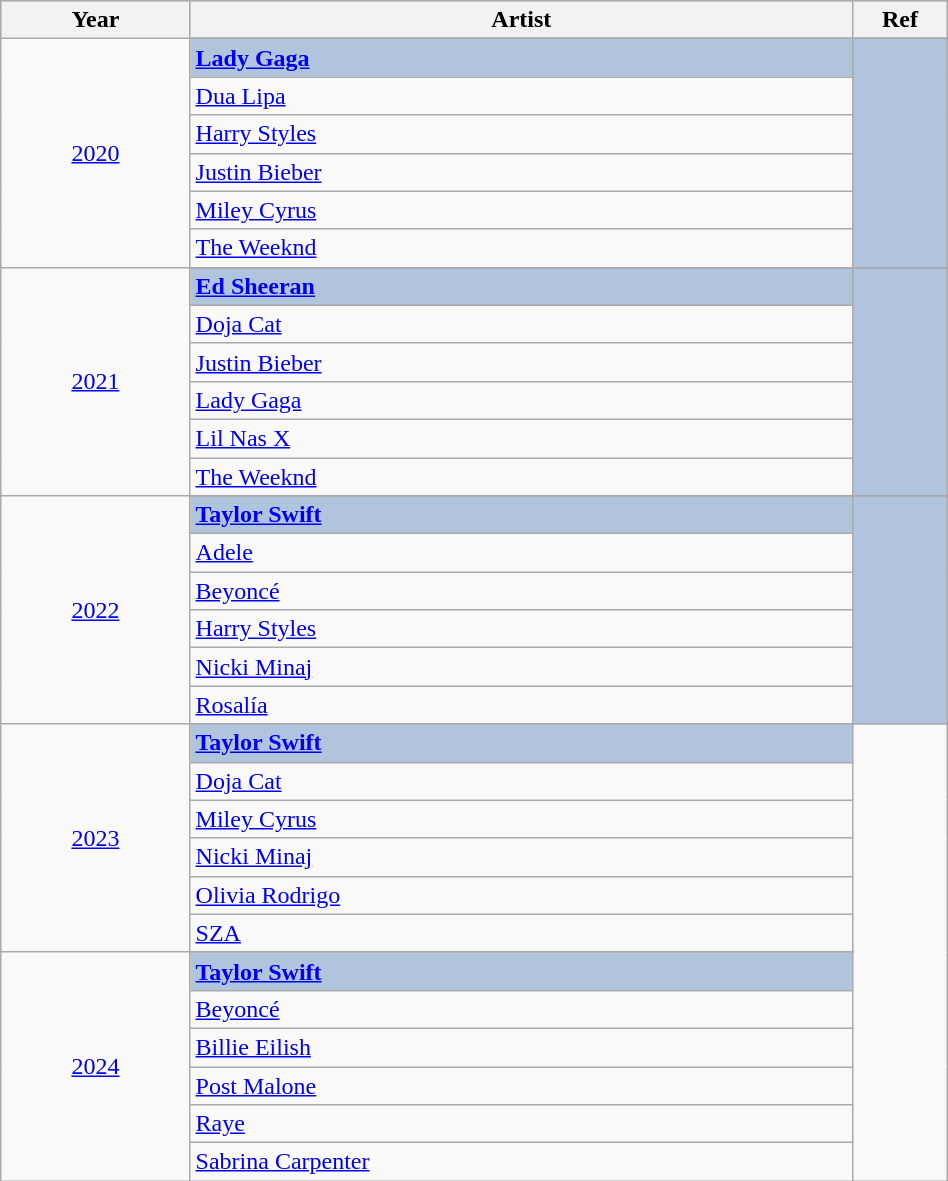<table class="wikitable" style="width:50%;">
<tr style="background:#bebebe;">
<th style="width:10%;">Year</th>
<th style="width:35%;">Artist</th>
<th style="width:5%;">Ref</th>
</tr>
<tr>
<td rowspan="7" align="center"><a href='#'>2020</a></td>
</tr>
<tr style="background:#B0C4DE">
<td><strong><a href='#'>Lady Gaga</a></strong></td>
<td rowspan="6" align="center"></td>
</tr>
<tr>
<td><a href='#'>Dua Lipa</a></td>
</tr>
<tr>
<td><a href='#'>Harry Styles</a></td>
</tr>
<tr>
<td><a href='#'>Justin Bieber</a></td>
</tr>
<tr>
<td><a href='#'>Miley Cyrus</a></td>
</tr>
<tr>
<td><a href='#'>The Weeknd</a></td>
</tr>
<tr>
<td rowspan="7" align="center"><a href='#'>2021</a></td>
</tr>
<tr style="background:#B0C4DE">
<td><strong><a href='#'>Ed Sheeran</a></strong></td>
<td rowspan="6" align="center"></td>
</tr>
<tr>
<td><a href='#'>Doja Cat</a></td>
</tr>
<tr>
<td><a href='#'>Justin Bieber</a></td>
</tr>
<tr>
<td><a href='#'>Lady Gaga</a></td>
</tr>
<tr>
<td><a href='#'>Lil Nas X</a></td>
</tr>
<tr>
<td><a href='#'>The Weeknd</a></td>
</tr>
<tr>
<td rowspan="7" align="center"><a href='#'>2022</a></td>
</tr>
<tr style="background:#B0C4DE">
<td><strong><a href='#'>Taylor Swift</a></strong></td>
<td rowspan="7" align="center"></td>
</tr>
<tr>
<td><a href='#'>Adele</a></td>
</tr>
<tr>
<td><a href='#'>Beyoncé</a></td>
</tr>
<tr>
<td><a href='#'>Harry Styles</a></td>
</tr>
<tr>
<td><a href='#'>Nicki Minaj</a></td>
</tr>
<tr>
<td><a href='#'>Rosalía</a></td>
</tr>
<tr>
<td rowspan="7" align="center"><a href='#'>2023</a></td>
</tr>
<tr style="background:#B0C4DE">
<td><strong><a href='#'>Taylor Swift</a></strong></td>
</tr>
<tr>
<td><a href='#'>Doja Cat</a></td>
</tr>
<tr>
<td><a href='#'>Miley Cyrus</a></td>
</tr>
<tr>
<td><a href='#'>Nicki Minaj</a></td>
</tr>
<tr>
<td><a href='#'>Olivia Rodrigo</a></td>
</tr>
<tr>
<td><a href='#'>SZA</a></td>
</tr>
<tr>
<td rowspan="7" align="center"><a href='#'>2024</a></td>
</tr>
<tr style="background:#B0C4DE">
<td><strong><a href='#'>Taylor Swift</a></strong></td>
</tr>
<tr>
<td><a href='#'>Beyoncé</a></td>
</tr>
<tr>
<td><a href='#'>Billie Eilish</a></td>
</tr>
<tr>
<td><a href='#'>Post Malone</a></td>
</tr>
<tr>
<td><a href='#'>Raye</a></td>
</tr>
<tr>
<td><a href='#'>Sabrina Carpenter</a></td>
</tr>
</table>
